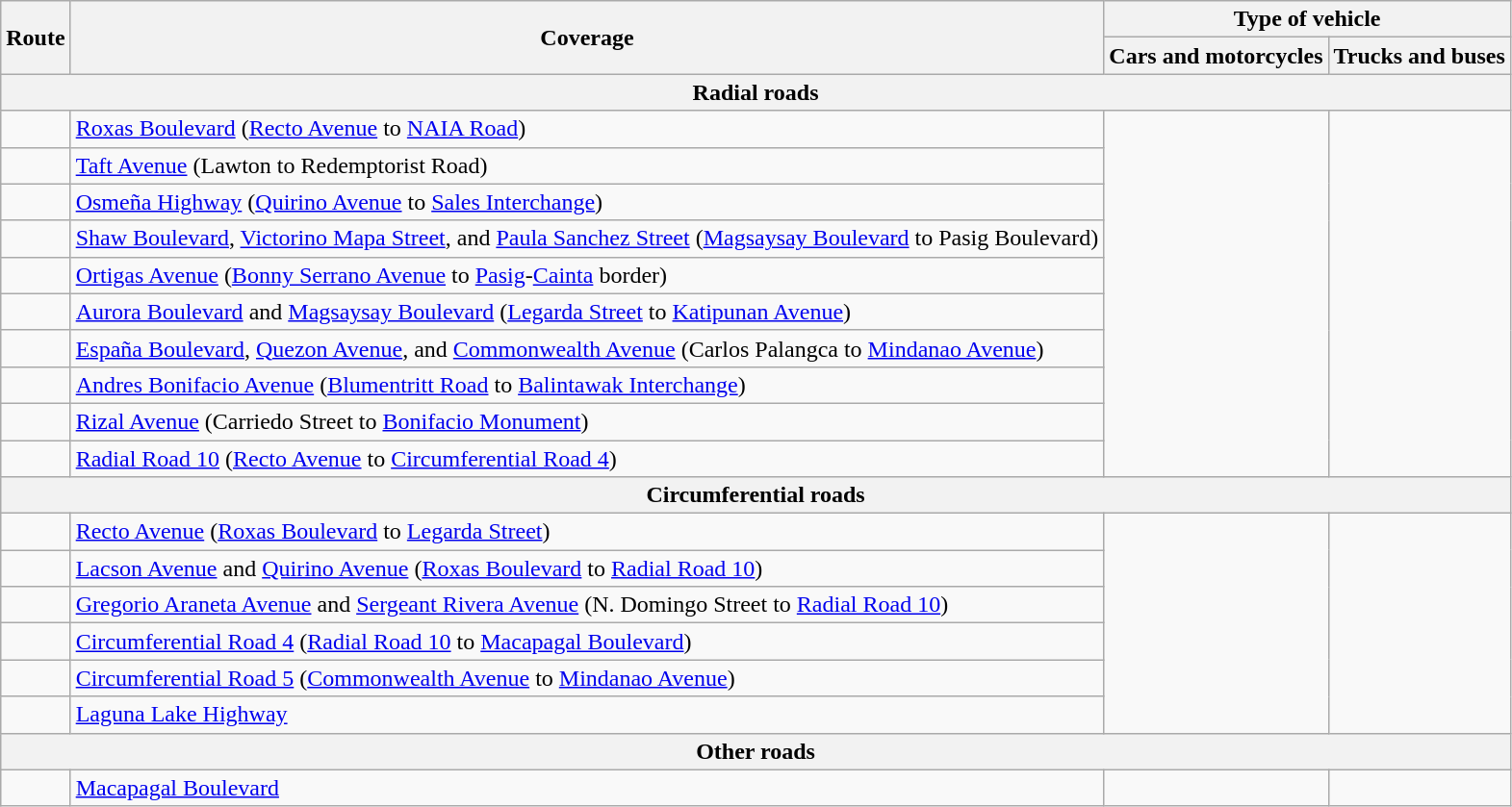<table class="wikitable collapsible">
<tr>
<th rowspan=2>Route</th>
<th rowspan=2>Coverage</th>
<th colspan=2>Type of vehicle</th>
</tr>
<tr>
<th>Cars and motorcycles</th>
<th>Trucks and buses</th>
</tr>
<tr>
<th colspan=4>Radial roads</th>
</tr>
<tr>
<td></td>
<td><a href='#'>Roxas Boulevard</a> (<a href='#'>Recto Avenue</a> to <a href='#'>NAIA Road</a>)</td>
<td rowspan=10></td>
<td rowspan=10></td>
</tr>
<tr>
<td></td>
<td><a href='#'>Taft Avenue</a> (Lawton to Redemptorist Road)</td>
</tr>
<tr>
<td></td>
<td><a href='#'>Osmeña Highway</a> (<a href='#'>Quirino Avenue</a> to <a href='#'>Sales Interchange</a>)</td>
</tr>
<tr>
<td></td>
<td><a href='#'>Shaw Boulevard</a>, <a href='#'>Victorino Mapa Street</a>, and <a href='#'>Paula Sanchez Street</a> (<a href='#'>Magsaysay Boulevard</a> to Pasig Boulevard)</td>
</tr>
<tr>
<td></td>
<td><a href='#'>Ortigas Avenue</a> (<a href='#'>Bonny Serrano Avenue</a> to <a href='#'>Pasig</a>-<a href='#'>Cainta</a> border)</td>
</tr>
<tr>
<td></td>
<td><a href='#'>Aurora Boulevard</a> and <a href='#'>Magsaysay Boulevard</a> (<a href='#'>Legarda Street</a> to <a href='#'>Katipunan Avenue</a>)</td>
</tr>
<tr>
<td></td>
<td><a href='#'>España Boulevard</a>, <a href='#'>Quezon Avenue</a>, and <a href='#'>Commonwealth Avenue</a> (Carlos Palangca to <a href='#'>Mindanao Avenue</a>)</td>
</tr>
<tr>
<td></td>
<td><a href='#'>Andres Bonifacio Avenue</a> (<a href='#'>Blumentritt Road</a> to <a href='#'>Balintawak Interchange</a>)</td>
</tr>
<tr>
<td></td>
<td><a href='#'>Rizal Avenue</a> (Carriedo Street to <a href='#'>Bonifacio Monument</a>)</td>
</tr>
<tr>
<td></td>
<td><a href='#'>Radial Road 10</a> (<a href='#'>Recto Avenue</a> to <a href='#'>Circumferential Road 4</a>)</td>
</tr>
<tr>
<th colspan=4>Circumferential roads</th>
</tr>
<tr>
<td></td>
<td><a href='#'>Recto Avenue</a> (<a href='#'>Roxas Boulevard</a> to <a href='#'>Legarda Street</a>)</td>
<td rowspan=6></td>
<td rowspan=6></td>
</tr>
<tr>
<td></td>
<td><a href='#'>Lacson Avenue</a> and <a href='#'>Quirino Avenue</a> (<a href='#'>Roxas Boulevard</a> to <a href='#'>Radial Road 10</a>)</td>
</tr>
<tr>
<td></td>
<td><a href='#'>Gregorio Araneta Avenue</a> and <a href='#'>Sergeant Rivera Avenue</a> (N. Domingo Street to <a href='#'>Radial Road 10</a>)</td>
</tr>
<tr>
<td></td>
<td><a href='#'>Circumferential Road 4</a> (<a href='#'>Radial Road 10</a> to <a href='#'>Macapagal Boulevard</a>)</td>
</tr>
<tr>
<td></td>
<td><a href='#'>Circumferential Road 5</a> (<a href='#'>Commonwealth Avenue</a> to <a href='#'>Mindanao Avenue</a>)</td>
</tr>
<tr>
<td></td>
<td><a href='#'>Laguna Lake Highway</a></td>
</tr>
<tr>
<th colspan=4>Other roads</th>
</tr>
<tr>
<td></td>
<td><a href='#'>Macapagal Boulevard</a></td>
<td></td>
<td></td>
</tr>
</table>
